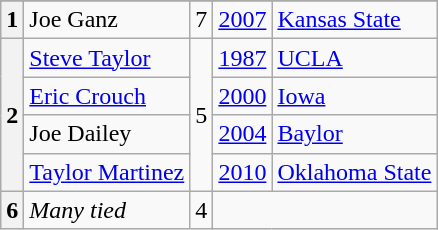<table class=wikitable>
<tr>
</tr>
<tr>
<th>1</th>
<td>Joe Ganz</td>
<td>7</td>
<td><a href='#'>2007</a></td>
<td><a href='#'>Kansas State</a></td>
</tr>
<tr>
<th rowspan=4>2</th>
<td><a href='#'>Steve Taylor</a></td>
<td rowspan=4>5</td>
<td><a href='#'>1987</a></td>
<td><a href='#'>UCLA</a></td>
</tr>
<tr>
<td><a href='#'>Eric Crouch</a></td>
<td><a href='#'>2000</a></td>
<td><a href='#'>Iowa</a></td>
</tr>
<tr>
<td>Joe Dailey</td>
<td><a href='#'>2004</a></td>
<td><a href='#'>Baylor</a></td>
</tr>
<tr>
<td><a href='#'>Taylor Martinez</a></td>
<td><a href='#'>2010</a></td>
<td><a href='#'>Oklahoma State</a></td>
</tr>
<tr>
<th>6</th>
<td><em>Many tied</em></td>
<td>4</td>
<td colspan=2></td>
</tr>
</table>
